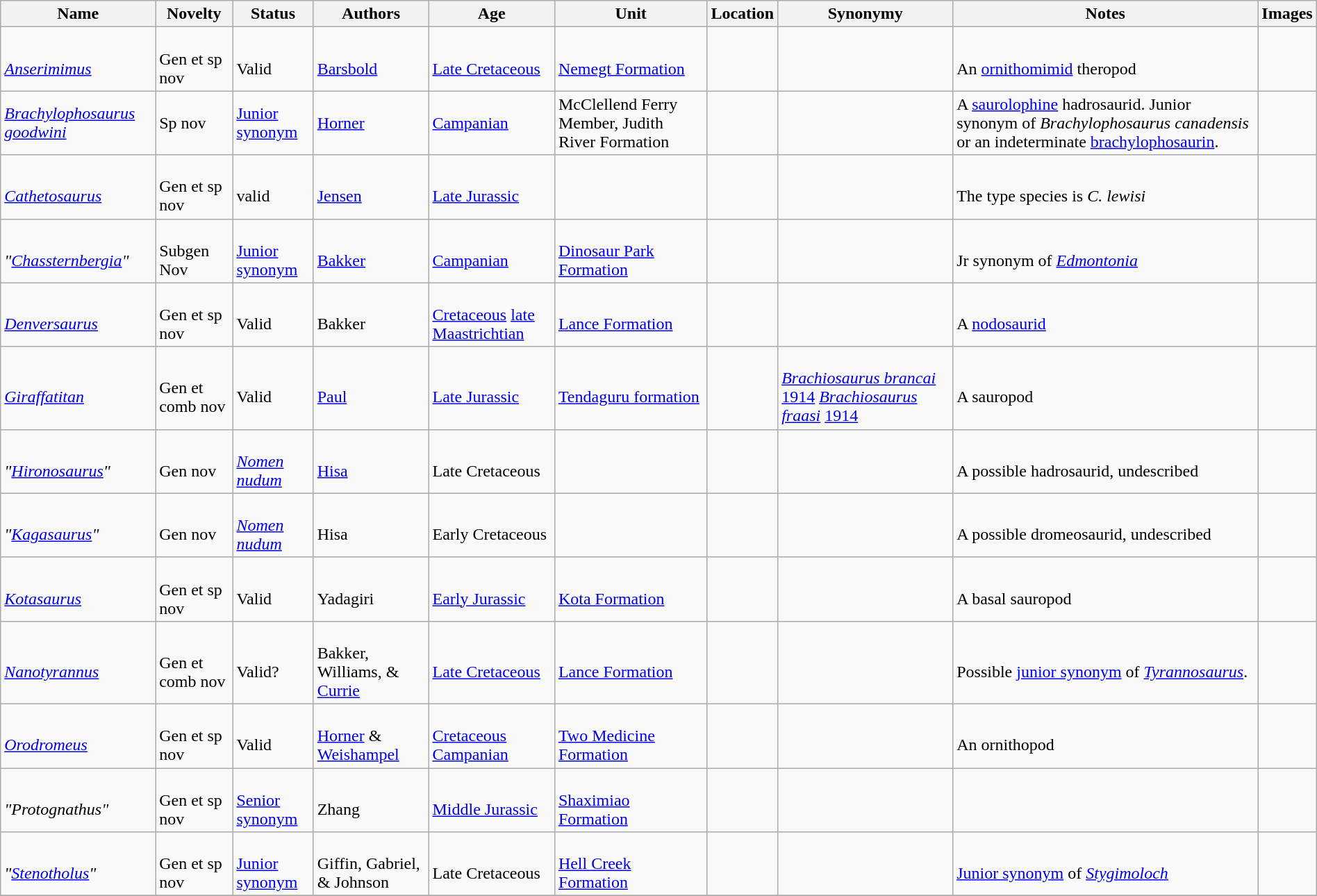<table class="wikitable sortable" align="center" width="100%">
<tr>
<th style=max-width:3em>Name</th>
<th>Novelty</th>
<th>Status</th>
<th>Authors</th>
<th>Age</th>
<th>Unit</th>
<th>Location</th>
<th>Synonymy</th>
<th>Notes</th>
<th>Images</th>
</tr>
<tr>
<td><br><em><a href='#'>Anserimimus</a></em></td>
<td><br>Gen et sp nov</td>
<td><br>Valid</td>
<td><br><a href='#'>Barsbold</a></td>
<td><br><a href='#'>Late Cretaceous</a></td>
<td><br><a href='#'>Nemegt Formation</a></td>
<td><br></td>
<td></td>
<td><br>An <a href='#'>ornithomimid</a> theropod</td>
<td><br></td>
</tr>
<tr>
<td><em><a href='#'>Brachylophosaurus goodwini</a></em></td>
<td>Sp nov</td>
<td><a href='#'>Junior synonym</a></td>
<td><a href='#'>Horner</a></td>
<td><a href='#'>Campanian</a></td>
<td>McClellend Ferry Member, Judith River Formation</td>
<td> </td>
<td></td>
<td>A <a href='#'>saurolophine</a> hadrosaurid. Junior synonym of <em>Brachylophosaurus canadensis</em> or an indeterminate <a href='#'>brachylophosaurin</a>.</td>
<td></td>
</tr>
<tr>
<td><br><em><a href='#'>Cathetosaurus</a></em></td>
<td><br>Gen et sp nov</td>
<td><br>valid</td>
<td><br><a href='#'>Jensen</a></td>
<td><br><a href='#'>Late Jurassic</a></td>
<td></td>
<td><br> </td>
<td></td>
<td><br> The type species is <em>C. lewisi</em></td>
<td><br></td>
</tr>
<tr>
<td><br><em>"<a href='#'>Chassternbergia</a>"</em></td>
<td><br>Subgen Nov</td>
<td><br><a href='#'>Junior synonym</a></td>
<td><br><a href='#'>Bakker</a></td>
<td><br><a href='#'>Campanian</a></td>
<td><br><a href='#'>Dinosaur Park Formation</a></td>
<td><br> </td>
<td></td>
<td><br>Jr synonym of <em><a href='#'>Edmontonia</a></em></td>
<td><br></td>
</tr>
<tr>
<td><br><em><a href='#'>Denversaurus</a></em></td>
<td><br>Gen et sp nov</td>
<td><br>Valid</td>
<td><br>Bakker</td>
<td><br><a href='#'>Cretaceous</a> <a href='#'>late Maastrichtian</a></td>
<td><br><a href='#'>Lance Formation</a></td>
<td><br></td>
<td></td>
<td><br>A <a href='#'>nodosaurid</a></td>
<td><br></td>
</tr>
<tr>
<td><br><em><a href='#'>Giraffatitan</a></em></td>
<td><br>Gen et comb nov</td>
<td><br>Valid</td>
<td><br><a href='#'>Paul</a></td>
<td><br><a href='#'>Late Jurassic</a></td>
<td><br><a href='#'>Tendaguru formation</a></td>
<td><br></td>
<td><br><em><a href='#'>Brachiosaurus brancai</a></em> <a href='#'>1914</a>
<em><a href='#'>Brachiosaurus fraasi</a></em> <a href='#'>1914</a></td>
<td><br>A sauropod </td>
<td><br></td>
</tr>
<tr>
<td><br><em>"<a href='#'>Hironosaurus</a>"</em></td>
<td><br>Gen nov</td>
<td><br><em><a href='#'>Nomen nudum</a></em></td>
<td><br><a href='#'>Hisa</a></td>
<td><br>Late Cretaceous</td>
<td></td>
<td><br></td>
<td></td>
<td><br>A possible hadrosaurid, undescribed</td>
<td></td>
</tr>
<tr>
<td><br><em>"<a href='#'>Kagasaurus</a>"</em></td>
<td><br>Gen nov</td>
<td><br><em><a href='#'>Nomen nudum</a></em></td>
<td><br>Hisa</td>
<td><br>Early Cretaceous</td>
<td></td>
<td><br></td>
<td></td>
<td><br>A possible dromeosaurid, undescribed</td>
<td></td>
</tr>
<tr>
<td><br><em><a href='#'>Kotasaurus</a></em></td>
<td><br>Gen et sp nov</td>
<td><br>Valid</td>
<td><br>Yadagiri</td>
<td><br><a href='#'>Early Jurassic</a></td>
<td><br><a href='#'>Kota Formation</a></td>
<td><br></td>
<td></td>
<td><br>A basal sauropod</td>
<td></td>
</tr>
<tr>
<td><br><em><a href='#'>Nanotyrannus</a></em></td>
<td><br>Gen et comb nov</td>
<td><br>Valid?</td>
<td><br>Bakker, Williams, & <a href='#'>Currie</a></td>
<td><br><a href='#'>Late Cretaceous</a></td>
<td><br><a href='#'>Lance Formation</a></td>
<td><br> </td>
<td></td>
<td><br>Possible <a href='#'>junior synonym</a> of <em><a href='#'>Tyrannosaurus</a></em>.</td>
<td><br></td>
</tr>
<tr>
<td><br><em><a href='#'>Orodromeus</a></em></td>
<td><br>Gen et sp nov</td>
<td><br>Valid</td>
<td><br><a href='#'>Horner</a> & <a href='#'>Weishampel</a></td>
<td><br><a href='#'>Cretaceous</a> <a href='#'>Campanian</a></td>
<td><br><a href='#'>Two Medicine Formation</a></td>
<td></td>
<td></td>
<td><br>An ornithopod </td>
<td><br></td>
</tr>
<tr>
<td><br><em>"Protognathus"</em></td>
<td><br>Gen et sp nov</td>
<td><br><a href='#'>Senior synonym</a></td>
<td><br>Zhang</td>
<td><br><a href='#'>Middle Jurassic</a></td>
<td><br><a href='#'>Shaximiao Formation</a></td>
<td><br></td>
<td></td>
<td><br></td>
<td></td>
</tr>
<tr>
<td><br><em>"<a href='#'>Stenotholus</a>"</em></td>
<td><br>Gen et sp nov</td>
<td><br><a href='#'>Junior synonym</a></td>
<td><br>Giffin, Gabriel, & Johnson</td>
<td><br>Late Cretaceous</td>
<td><br><a href='#'>Hell Creek Formation</a></td>
<td><br> </td>
<td></td>
<td><br><a href='#'>Junior synonym</a> of <em><a href='#'>Stygimoloch</a></em></td>
<td><br></td>
</tr>
<tr>
</tr>
</table>
